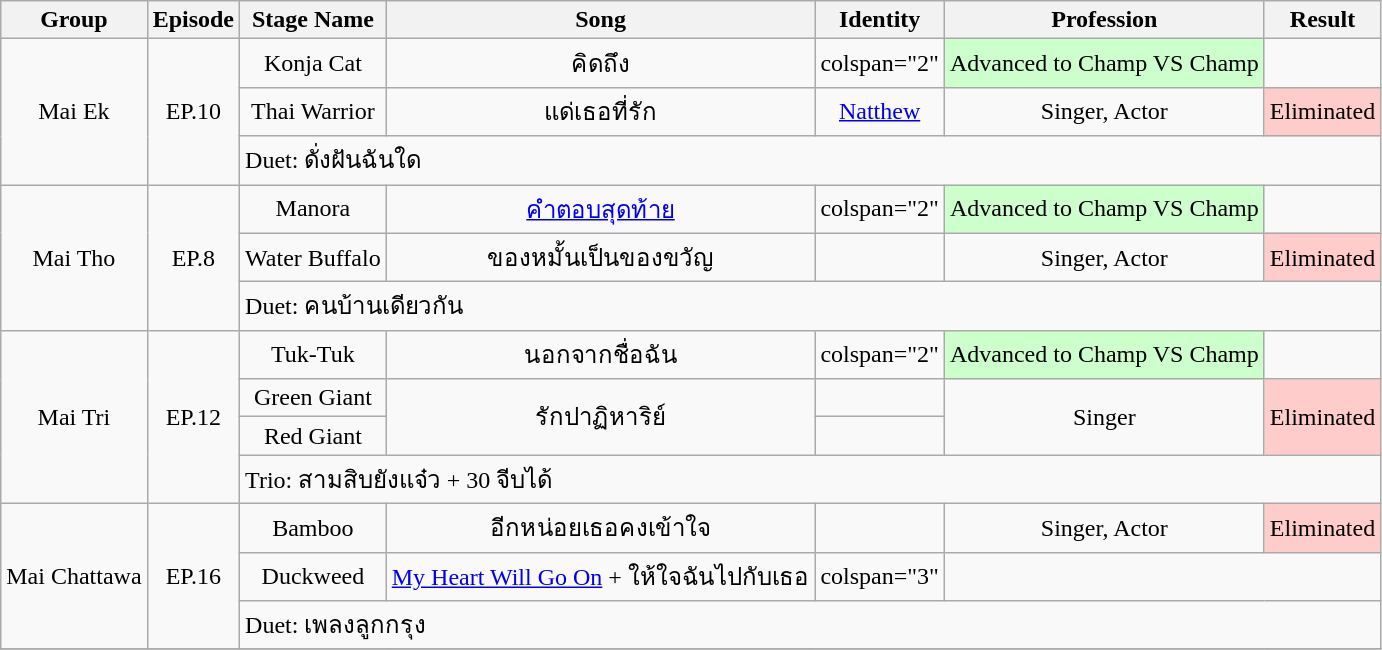<table class="wikitable">
<tr>
<th>Group</th>
<th>Episode</th>
<th>Stage Name</th>
<th>Song</th>
<th>Identity</th>
<th>Profession</th>
<th>Result</th>
</tr>
<tr>
<td align="center" rowspan="3">Mai Ek</td>
<td rowspan="3" align="center">EP.10</td>
<td style="text-align:center;">Konja Cat</td>
<td style="text-align:center;">คิดถึง</td>
<td>colspan="2"  </td>
<td style="text-align:center; background:#ccffcc;">Advanced to Champ VS Champ</td>
</tr>
<tr>
<td style="text-align:center;">Thai Warrior</td>
<td style="text-align:center;">แด่เธอที่รัก</td>
<td style="text-align:center;"><a href='#'>Natthew</a></td>
<td style="text-align:center;">Singer, Actor</td>
<td style="text-align:center; background:#ffcccc;">Eliminated</td>
</tr>
<tr>
<td colspan="5">Duet: ดั่งฝันฉันใด</td>
</tr>
<tr>
<td align="center" rowspan="3">Mai Tho</td>
<td rowspan="3" align="center">EP.8</td>
<td style="text-align:center;">Manora</td>
<td style="text-align:center;"><a href='#'>คําตอบสุดท้าย</a></td>
<td>colspan="2"  </td>
<td style="text-align:center; background:#ccffcc;">Advanced to Champ VS Champ</td>
</tr>
<tr>
<td style="text-align:center;">Water Buffalo</td>
<td style="text-align:center;">ของหมั้นเป็นของขวัญ</td>
<td style="text-align:center;"></td>
<td style="text-align:center;">Singer, Actor</td>
<td style="text-align:center; background:#ffcccc;">Eliminated</td>
</tr>
<tr>
<td colspan="5">Duet: คนบ้านเดียวกัน</td>
</tr>
<tr>
<td align="center" rowspan="4">Mai Tri</td>
<td rowspan="4" align="center">EP.12</td>
<td style="text-align:center;">Tuk-Tuk</td>
<td style="text-align:center;">นอกจากชื่อฉัน</td>
<td>colspan="2"  </td>
<td style="text-align:center; background:#ccffcc;">Advanced to Champ VS Champ</td>
</tr>
<tr>
<td style="text-align:center;">Green Giant</td>
<td rowspan="2" style="text-align:center;">รักปาฏิหาริย์</td>
<td style="text-align:center;"></td>
<td rowspan="2" style="text-align:center;">Singer</td>
<td rowspan="2" style="text-align:center; background:#ffcccc;">Eliminated</td>
</tr>
<tr>
<td style="text-align:center;">Red Giant</td>
<td style="text-align:center;"></td>
</tr>
<tr>
<td colspan="5">Trio: สามสิบยังแจ๋ว + 30 จีบได้</td>
</tr>
<tr>
<td align="center" rowspan="3">Mai Chattawa</td>
<td rowspan="3" align="center">EP.16</td>
<td style="text-align:center;">Bamboo</td>
<td style="text-align:center;">อีกหน่อยเธอคงเข้าใจ</td>
<td style="text-align:center;"></td>
<td style="text-align:center;">Singer, Actor</td>
<td style="text-align:center; background:#ffcccc;">Eliminated</td>
</tr>
<tr>
<td style="text-align:center;">Duckweed</td>
<td style="text-align:center;"><a href='#'>My Heart Will Go On</a> + ให้ใจฉันไปกับเธอ</td>
<td>colspan="3"  </td>
</tr>
<tr>
<td colspan="5">Duet: เพลงลูกกรุง</td>
</tr>
<tr>
</tr>
</table>
